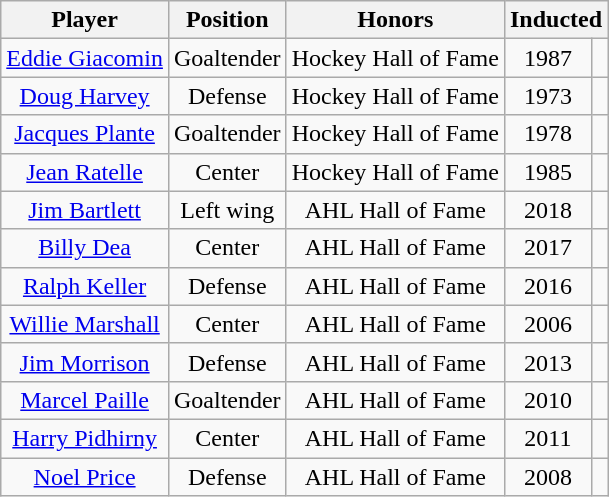<table class="wikitable sortable">
<tr>
<th>Player</th>
<th>Position</th>
<th>Honors</th>
<th colspan="2">Inducted</th>
</tr>
<tr align="center">
<td><a href='#'>Eddie Giacomin</a></td>
<td>Goaltender</td>
<td>Hockey Hall of Fame</td>
<td>1987</td>
<td></td>
</tr>
<tr align="center">
<td><a href='#'>Doug Harvey</a></td>
<td>Defense</td>
<td>Hockey Hall of Fame</td>
<td>1973</td>
<td></td>
</tr>
<tr align="center">
<td><a href='#'>Jacques Plante</a></td>
<td>Goaltender</td>
<td>Hockey Hall of Fame</td>
<td>1978</td>
<td></td>
</tr>
<tr align="center">
<td><a href='#'>Jean Ratelle</a></td>
<td>Center</td>
<td>Hockey Hall of Fame</td>
<td>1985</td>
<td></td>
</tr>
<tr align="center">
<td><a href='#'>Jim Bartlett</a></td>
<td>Left wing</td>
<td>AHL Hall of Fame</td>
<td>2018</td>
<td></td>
</tr>
<tr align="center">
<td><a href='#'>Billy Dea</a></td>
<td>Center</td>
<td>AHL Hall of Fame</td>
<td>2017</td>
<td></td>
</tr>
<tr align="center">
<td><a href='#'>Ralph Keller</a></td>
<td>Defense</td>
<td>AHL Hall of Fame</td>
<td>2016</td>
<td></td>
</tr>
<tr align="center">
<td><a href='#'>Willie Marshall</a></td>
<td>Center</td>
<td>AHL Hall of Fame</td>
<td>2006</td>
<td></td>
</tr>
<tr align="center">
<td><a href='#'>Jim Morrison</a></td>
<td>Defense</td>
<td>AHL Hall of Fame</td>
<td>2013</td>
<td></td>
</tr>
<tr align="center">
<td><a href='#'>Marcel Paille</a></td>
<td>Goaltender</td>
<td>AHL Hall of Fame</td>
<td>2010</td>
<td></td>
</tr>
<tr align="center">
<td><a href='#'>Harry Pidhirny</a></td>
<td>Center</td>
<td>AHL Hall of Fame</td>
<td>2011</td>
<td></td>
</tr>
<tr align="center">
<td><a href='#'>Noel Price</a></td>
<td>Defense</td>
<td>AHL Hall of Fame</td>
<td>2008</td>
<td></td>
</tr>
</table>
